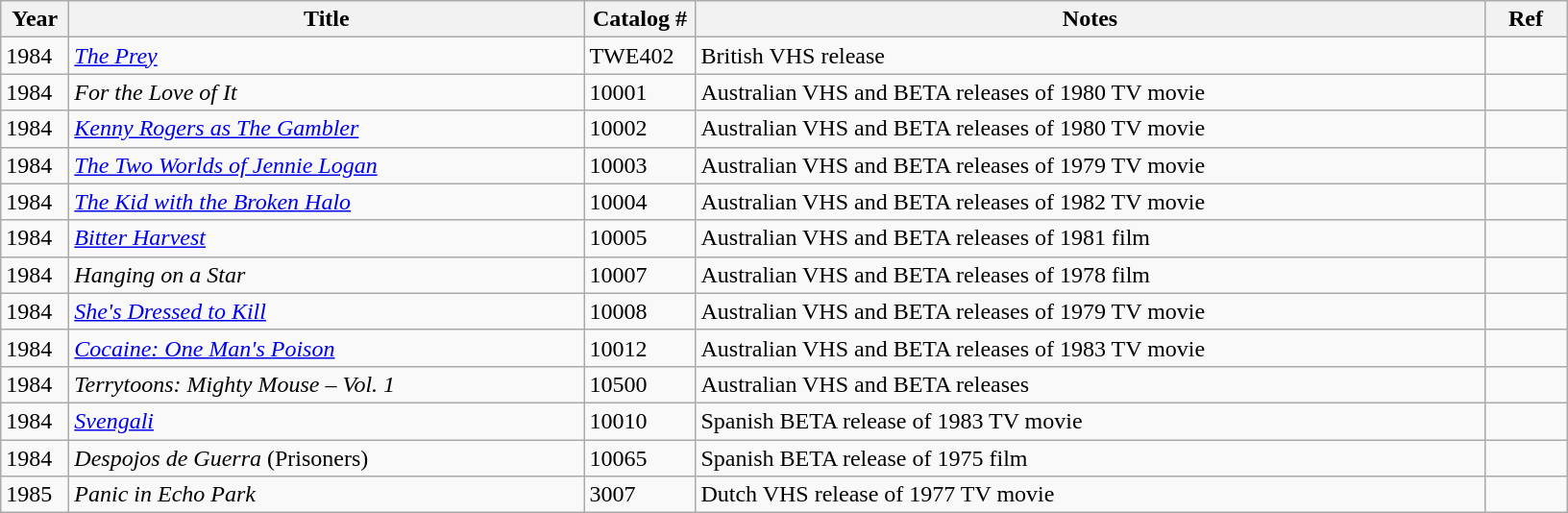<table class="wikitable sortable">
<tr>
<th width="40">Year</th>
<th width="350">Title</th>
<th width="70">Catalog #</th>
<th width="540">Notes</th>
<th width="50" scope="Col" class="unsortable">Ref</th>
</tr>
<tr>
<td>1984</td>
<td> <em><a href='#'>The Prey</a></em></td>
<td>TWE402</td>
<td>British VHS release</td>
<td></td>
</tr>
<tr>
<td>1984</td>
<td> <em>For the Love of It</em></td>
<td>10001</td>
<td>Australian VHS and BETA releases of 1980 TV movie</td>
<td></td>
</tr>
<tr>
<td>1984</td>
<td>  <em><a href='#'>Kenny Rogers as The Gambler</a></em></td>
<td>10002</td>
<td>Australian VHS and BETA releases of 1980 TV movie</td>
<td></td>
</tr>
<tr>
<td>1984</td>
<td> <em><a href='#'>The Two Worlds of Jennie Logan</a></em></td>
<td>10003</td>
<td>Australian VHS and BETA releases of 1979 TV movie</td>
<td></td>
</tr>
<tr>
<td>1984</td>
<td> <em><a href='#'>The Kid with the Broken Halo</a></em></td>
<td>10004</td>
<td>Australian VHS and BETA releases of 1982 TV movie</td>
<td></td>
</tr>
<tr>
<td>1984</td>
<td> <em><a href='#'>Bitter Harvest</a></em></td>
<td>10005</td>
<td>Australian VHS and BETA releases of 1981 film</td>
<td></td>
</tr>
<tr>
<td>1984</td>
<td> <em>Hanging on a Star</em></td>
<td>10007</td>
<td>Australian VHS and BETA releases of 1978 film</td>
<td></td>
</tr>
<tr>
<td>1984</td>
<td> <em><a href='#'>She's Dressed to Kill</a></em></td>
<td>10008</td>
<td>Australian VHS and BETA releases of 1979 TV movie</td>
<td></td>
</tr>
<tr>
<td>1984</td>
<td> <em><a href='#'>Cocaine: One Man's Poison</a></em></td>
<td>10012</td>
<td>Australian VHS and BETA releases of 1983 TV movie</td>
<td></td>
</tr>
<tr>
<td>1984</td>
<td> <em>Terrytoons: Mighty Mouse – Vol. 1</em></td>
<td>10500</td>
<td>Australian VHS and BETA releases</td>
<td></td>
</tr>
<tr>
<td>1984</td>
<td> <em><a href='#'>Svengali</a></em></td>
<td>10010</td>
<td>Spanish BETA release of 1983 TV movie</td>
<td></td>
</tr>
<tr>
<td>1984</td>
<td> <em>Despojos de Guerra</em> (Prisoners)</td>
<td>10065</td>
<td>Spanish BETA release of 1975 film</td>
<td></td>
</tr>
<tr>
<td>1985</td>
<td> <em>Panic in Echo Park</em></td>
<td>3007</td>
<td>Dutch VHS release of 1977 TV movie</td>
<td></td>
</tr>
</table>
